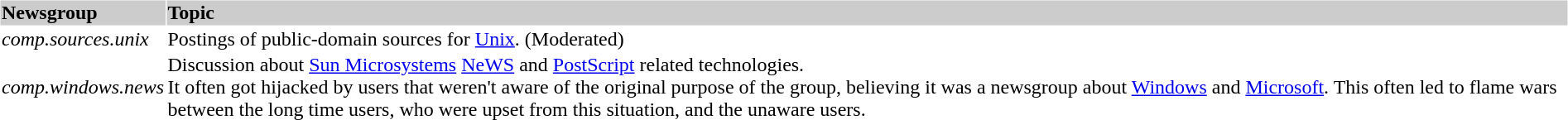<table cellspacing="1" cellpadding="1" border="0" width="100%">
<tr bgcolor="#CCCCCC">
<td><strong>Newsgroup</strong></td>
<td><strong>Topic</strong></td>
</tr>
<tr>
<td><em>comp.sources.unix</em></td>
<td>Postings of public-domain sources for <a href='#'>Unix</a>. (Moderated)</td>
</tr>
<tr>
<td><em>comp.windows.news</em></td>
<td>Discussion about <a href='#'>Sun Microsystems</a> <a href='#'>NeWS</a> and <a href='#'>PostScript</a> related technologies.<br>It often got hijacked by users that weren't aware of the original purpose of the group, believing it was
a newsgroup about <a href='#'>Windows</a> and <a href='#'>Microsoft</a>. This often led to flame wars between the long time users, who were upset from this situation, and the unaware users.</td>
</tr>
</table>
